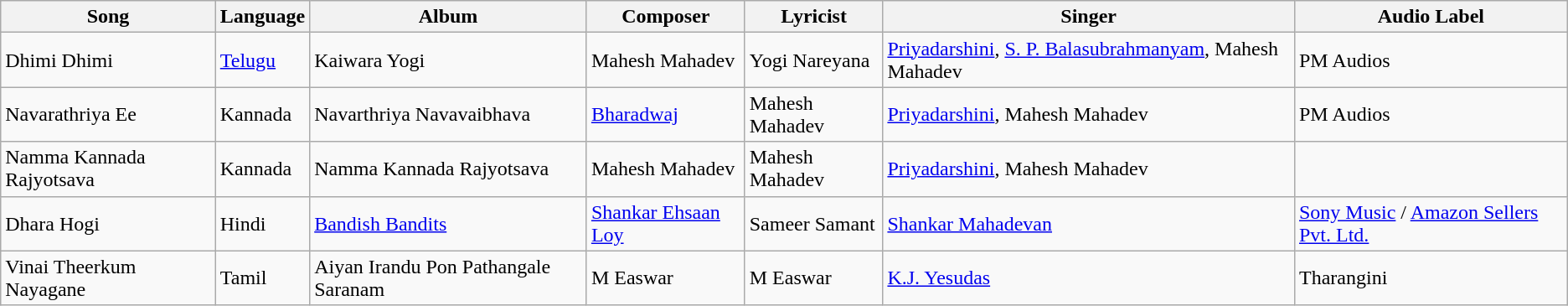<table class="wikitable">
<tr>
<th>Song</th>
<th>Language</th>
<th>Album</th>
<th>Composer</th>
<th>Lyricist</th>
<th>Singer</th>
<th>Audio Label</th>
</tr>
<tr>
<td>Dhimi Dhimi</td>
<td><a href='#'>Telugu</a></td>
<td>Kaiwara Yogi</td>
<td>Mahesh Mahadev</td>
<td>Yogi Nareyana</td>
<td><a href='#'>Priyadarshini</a>, <a href='#'>S. P. Balasubrahmanyam</a>, Mahesh Mahadev</td>
<td>PM Audios</td>
</tr>
<tr>
<td>Navarathriya Ee</td>
<td>Kannada</td>
<td>Navarthriya Navavaibhava</td>
<td><a href='#'>Bharadwaj</a></td>
<td>Mahesh Mahadev</td>
<td><a href='#'>Priyadarshini</a>, Mahesh Mahadev</td>
<td>PM Audios</td>
</tr>
<tr>
<td>Namma Kannada Rajyotsava</td>
<td>Kannada</td>
<td>Namma Kannada Rajyotsava</td>
<td>Mahesh Mahadev</td>
<td>Mahesh Mahadev</td>
<td><a href='#'>Priyadarshini</a>, Mahesh Mahadev</td>
<td></td>
</tr>
<tr>
<td>Dhara Hogi</td>
<td>Hindi</td>
<td><a href='#'>Bandish Bandits</a></td>
<td><a href='#'>Shankar Ehsaan Loy</a></td>
<td>Sameer Samant</td>
<td><a href='#'>Shankar Mahadevan</a></td>
<td><a href='#'>Sony Music</a> / <a href='#'>Amazon Sellers Pvt. Ltd.</a></td>
</tr>
<tr>
<td>Vinai Theerkum Nayagane</td>
<td>Tamil</td>
<td>Aiyan Irandu Pon Pathangale Saranam</td>
<td>M Easwar</td>
<td>M Easwar</td>
<td><a href='#'>K.J. Yesudas</a></td>
<td>Tharangini</td>
</tr>
</table>
